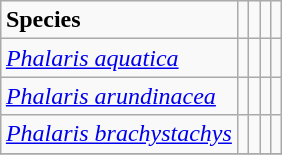<table class="wikitable" style="margin: 1em auto 1em auto" style="background:white">
<tr ---->
<td><strong>Species</strong></td>
<td></td>
<td></td>
<td></td>
<td></td>
</tr>
<tr ---->
<td><em><a href='#'>Phalaris aquatica</a></em></td>
<td></td>
<td></td>
<td></td>
<td></td>
</tr>
<tr ---->
<td><em><a href='#'>Phalaris arundinacea</a></em></td>
<td></td>
<td></td>
<td></td>
<td></td>
</tr>
<tr ---->
<td><em><a href='#'>Phalaris brachystachys</a></em></td>
<td></td>
<td></td>
<td></td>
<td></td>
</tr>
<tr ---->
</tr>
</table>
